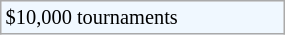<table class="wikitable" style="font-size:85%;" width=15%>
<tr bgcolor="#f0f8ff">
<td>$10,000 tournaments</td>
</tr>
</table>
